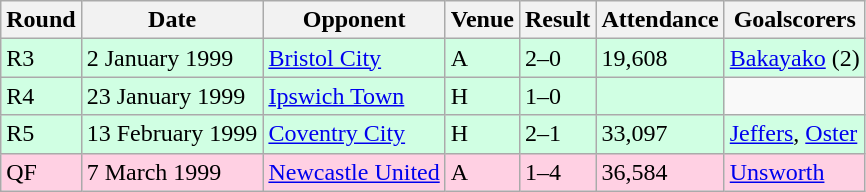<table class="wikitable">
<tr>
<th>Round</th>
<th>Date</th>
<th>Opponent</th>
<th>Venue</th>
<th>Result</th>
<th>Attendance</th>
<th>Goalscorers</th>
</tr>
<tr style="background:#d0ffe3;">
<td>R3</td>
<td>2 January 1999</td>
<td><a href='#'>Bristol City</a></td>
<td>A</td>
<td>2–0</td>
<td>19,608</td>
<td><a href='#'>Bakayako</a> (2)</td>
</tr>
<tr style="background:#d0ffe3;">
<td>R4</td>
<td>23 January 1999</td>
<td><a href='#'>Ipswich Town</a></td>
<td>H</td>
<td>1–0</td>
<td 28,854></td>
</tr>
<tr style="background:#d0ffe3;">
<td>R5</td>
<td>13 February 1999</td>
<td><a href='#'>Coventry City</a></td>
<td>H</td>
<td>2–1</td>
<td>33,097</td>
<td><a href='#'>Jeffers</a>, <a href='#'>Oster</a></td>
</tr>
<tr style="background:#ffd0e3;">
<td>QF</td>
<td>7 March 1999</td>
<td><a href='#'>Newcastle United</a></td>
<td>A</td>
<td>1–4</td>
<td>36,584</td>
<td><a href='#'>Unsworth</a></td>
</tr>
</table>
